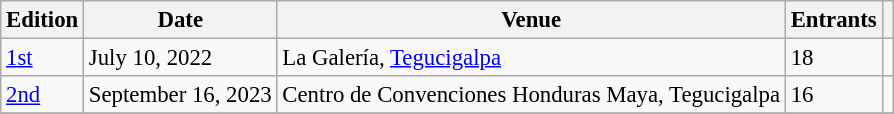<table class="wikitable defaultcenter col2left col3left" style="font-size: 95%";>
<tr>
<th>Edition</th>
<th>Date</th>
<th>Venue</th>
<th>Entrants</th>
<th></th>
</tr>
<tr>
<td><a href='#'>1st</a></td>
<td>July 10, 2022</td>
<td>La Galería, <a href='#'>Tegucigalpa</a></td>
<td>18</td>
<td></td>
</tr>
<tr>
<td><a href='#'>2nd</a></td>
<td>September 16, 2023</td>
<td>Centro de Convenciones Honduras Maya, Tegucigalpa</td>
<td>16</td>
<td></td>
</tr>
<tr>
</tr>
</table>
